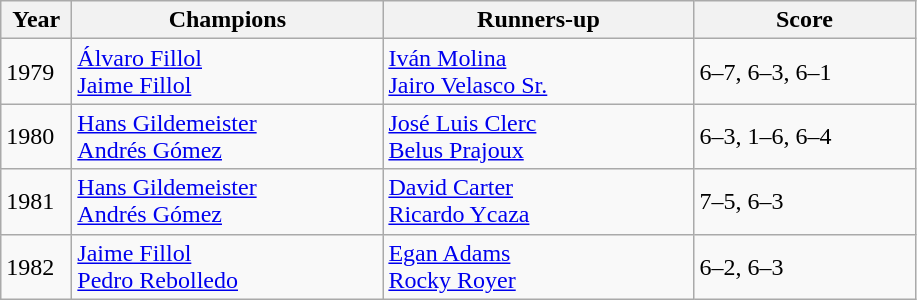<table class=wikitable>
<tr>
<th style="width:40px">Year</th>
<th style="width:200px">Champions</th>
<th style="width:200px">Runners-up</th>
<th style="width:140px" class="unsortable">Score</th>
</tr>
<tr>
<td>1979</td>
<td> <a href='#'>Álvaro Fillol</a><br> <a href='#'>Jaime Fillol</a></td>
<td> <a href='#'>Iván Molina</a><br> <a href='#'>Jairo Velasco Sr.</a></td>
<td>6–7, 6–3, 6–1</td>
</tr>
<tr>
<td>1980</td>
<td> <a href='#'>Hans Gildemeister</a><br> <a href='#'>Andrés Gómez</a></td>
<td> <a href='#'>José Luis Clerc</a><br> <a href='#'>Belus Prajoux</a></td>
<td>6–3, 1–6, 6–4</td>
</tr>
<tr>
<td>1981</td>
<td> <a href='#'>Hans Gildemeister</a><br> <a href='#'>Andrés Gómez</a></td>
<td> <a href='#'>David Carter</a><br> <a href='#'>Ricardo Ycaza</a></td>
<td>7–5, 6–3</td>
</tr>
<tr>
<td>1982</td>
<td> <a href='#'>Jaime Fillol</a><br> <a href='#'>Pedro Rebolledo</a></td>
<td> <a href='#'>Egan Adams</a><br> <a href='#'>Rocky Royer</a></td>
<td>6–2, 6–3</td>
</tr>
</table>
